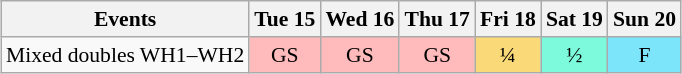<table class="wikitable" style="margin:0.5em auto; font-size:90%; text-align:center">
<tr>
<th>Events</th>
<th>Tue 15</th>
<th>Wed 16</th>
<th>Thu 17</th>
<th>Fri 18</th>
<th>Sat 19</th>
<th>Sun 20</th>
</tr>
<tr>
<td align="left">Mixed doubles WH1–WH2</td>
<td bgcolor="#FFBBBB">GS</td>
<td bgcolor="#FFBBBB">GS</td>
<td bgcolor="#FFBBBB">GS</td>
<td bgcolor="#FAD978">¼</td>
<td bgcolor="#7DFADB">½</td>
<td bgcolor="#7DE5FA">F</td>
</tr>
</table>
